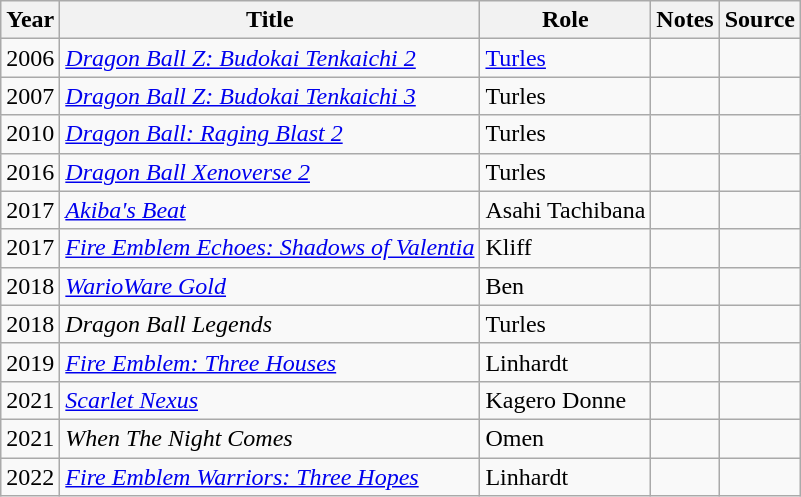<table class="wikitable sortable plainrowheaders">
<tr>
<th>Year</th>
<th>Title</th>
<th>Role</th>
<th class="unsortable">Notes</th>
<th class="unsortable">Source</th>
</tr>
<tr>
<td>2006</td>
<td><em><a href='#'>Dragon Ball Z: Budokai Tenkaichi 2</a></em></td>
<td><a href='#'>Turles</a></td>
<td></td>
<td></td>
</tr>
<tr>
<td>2007</td>
<td><em><a href='#'>Dragon Ball Z: Budokai Tenkaichi 3</a></em></td>
<td>Turles</td>
<td></td>
<td></td>
</tr>
<tr>
<td>2010</td>
<td><em><a href='#'>Dragon Ball: Raging Blast 2</a></em></td>
<td>Turles</td>
<td></td>
<td></td>
</tr>
<tr>
<td>2016</td>
<td><em><a href='#'>Dragon Ball Xenoverse 2</a></em></td>
<td>Turles</td>
<td></td>
<td></td>
</tr>
<tr>
<td>2017</td>
<td><em><a href='#'>Akiba's Beat</a></em></td>
<td>Asahi Tachibana</td>
<td></td>
<td></td>
</tr>
<tr>
<td>2017</td>
<td><em><a href='#'>Fire Emblem Echoes: Shadows of Valentia</a></em></td>
<td>Kliff</td>
<td></td>
<td></td>
</tr>
<tr>
<td>2018</td>
<td><em><a href='#'>WarioWare Gold</a></em></td>
<td>Ben</td>
<td></td>
<td></td>
</tr>
<tr>
<td>2018</td>
<td><em>Dragon Ball Legends</em></td>
<td>Turles</td>
<td></td>
<td></td>
</tr>
<tr>
<td>2019</td>
<td><em><a href='#'>Fire Emblem: Three Houses</a></em></td>
<td>Linhardt</td>
<td></td>
<td></td>
</tr>
<tr>
<td>2021</td>
<td><em><a href='#'>Scarlet Nexus</a></em></td>
<td>Kagero Donne</td>
<td></td>
<td></td>
</tr>
<tr>
<td>2021</td>
<td><em>When The Night Comes</em></td>
<td>Omen</td>
<td></td>
<td></td>
</tr>
<tr>
<td>2022</td>
<td><em><a href='#'>Fire Emblem Warriors: Three Hopes</a></em></td>
<td>Linhardt</td>
<td></td>
<td></td>
</tr>
</table>
